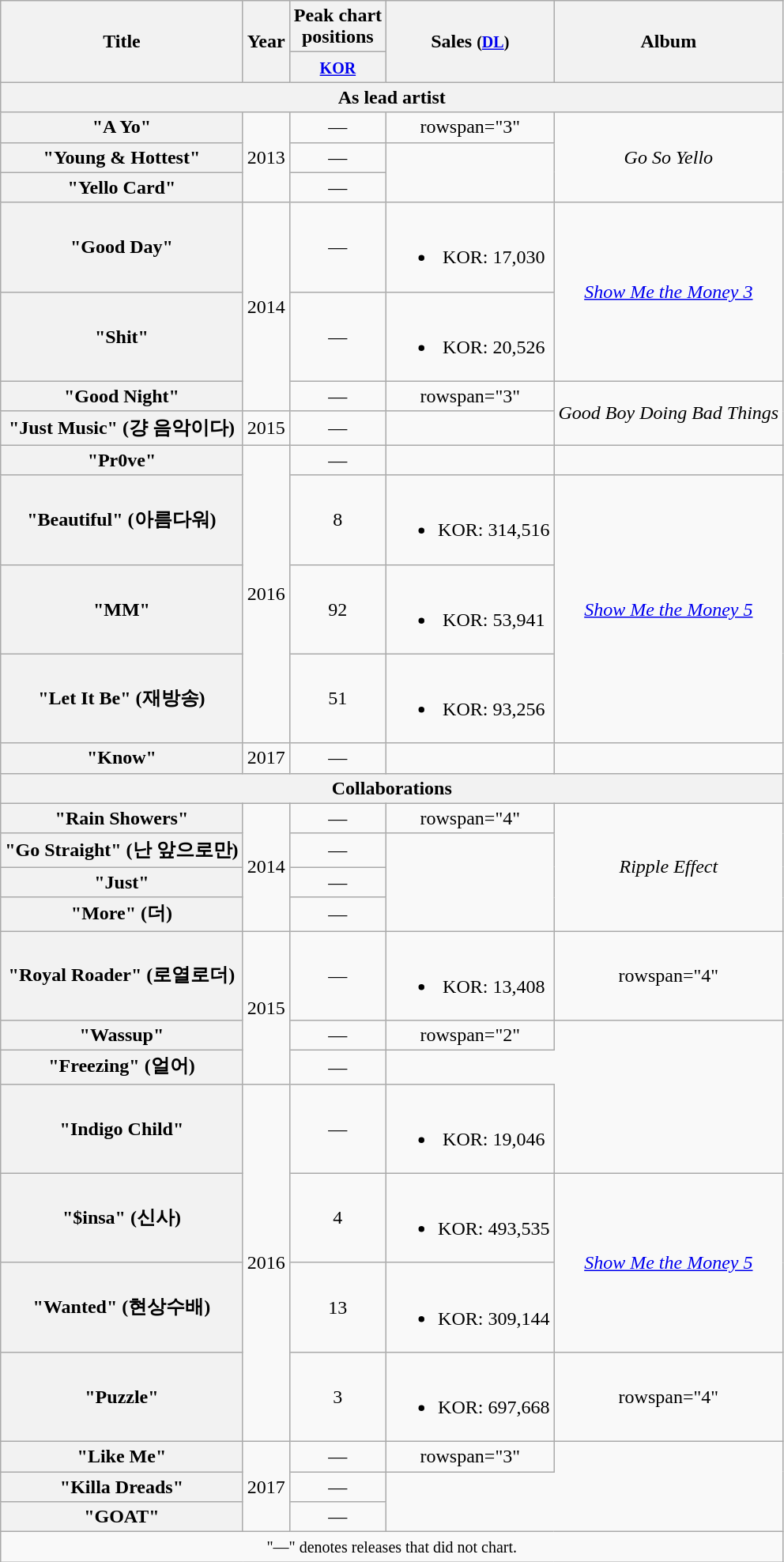<table class="wikitable plainrowheaders" style="text-align:center;">
<tr>
<th scope="col" rowspan="2">Title</th>
<th scope="col" rowspan="2">Year</th>
<th scope="col" colspan="1">Peak chart <br> positions</th>
<th scope="col" rowspan="2">Sales <small>(<a href='#'>DL</a>)</small></th>
<th scope="col" rowspan="2">Album</th>
</tr>
<tr>
<th><small><a href='#'>KOR</a></small><br></th>
</tr>
<tr>
<th scope="col" colspan="5">As lead artist</th>
</tr>
<tr>
<th scope="row">"A Yo"</th>
<td rowspan="3">2013</td>
<td>—</td>
<td>rowspan="3" </td>
<td rowspan="3"><em>Go So Yello</em></td>
</tr>
<tr>
<th scope="row">"Young & Hottest"<br></th>
<td>—</td>
</tr>
<tr>
<th scope="row">"Yello Card"<br></th>
<td>—</td>
</tr>
<tr>
<th scope="row">"Good Day"<br></th>
<td rowspan="3">2014</td>
<td>—</td>
<td><br><ul><li>KOR: 17,030</li></ul></td>
<td rowspan="2"><em><a href='#'>Show Me the Money 3</a></em></td>
</tr>
<tr>
<th scope="row">"Shit"</th>
<td>—</td>
<td><br><ul><li>KOR: 20,526</li></ul></td>
</tr>
<tr>
<th scope="row">"Good Night"</th>
<td>—</td>
<td>rowspan="3" </td>
<td rowspan="2"><em>Good Boy Doing Bad Things</em></td>
</tr>
<tr>
<th scope="row">"Just Music" (걍 음악이다)<br></th>
<td>2015</td>
<td>—</td>
</tr>
<tr>
<th scope="row">"Pr0ve"</th>
<td rowspan="4">2016</td>
<td>—</td>
<td></td>
</tr>
<tr>
<th scope="row">"Beautiful" (아름다워)<br></th>
<td>8</td>
<td><br><ul><li>KOR: 314,516</li></ul></td>
<td rowspan="3"><em><a href='#'>Show Me the Money 5</a></em></td>
</tr>
<tr>
<th scope="row">"MM"</th>
<td>92</td>
<td><br><ul><li>KOR: 53,941</li></ul></td>
</tr>
<tr>
<th scope="row">"Let It Be" (재방송)<br></th>
<td>51</td>
<td><br><ul><li>KOR: 93,256</li></ul></td>
</tr>
<tr>
<th scope="row">"Know"</th>
<td>2017</td>
<td>—</td>
<td></td>
<td></td>
</tr>
<tr>
<th scope="col" colspan="5">Collaborations</th>
</tr>
<tr>
<th scope="row">"Rain Showers"<br></th>
<td rowspan="4">2014</td>
<td>—</td>
<td>rowspan="4" </td>
<td rowspan="4"><em>Ripple Effect</em></td>
</tr>
<tr>
<th scope="row">"Go Straight" (난 앞으로만)<br></th>
<td>—</td>
</tr>
<tr>
<th scope="row">"Just"<br></th>
<td>—</td>
</tr>
<tr>
<th scope="row">"More" (더)<br></th>
<td>—</td>
</tr>
<tr>
<th scope="row">"Royal Roader" (로열로더)<br></th>
<td rowspan="3">2015</td>
<td>—</td>
<td><br><ul><li>KOR: 13,408</li></ul></td>
<td>rowspan="4" </td>
</tr>
<tr>
<th scope="row">"Wassup"<br></th>
<td>—</td>
<td>rowspan="2" </td>
</tr>
<tr>
<th scope="row">"Freezing" (얼어)<br></th>
<td>—</td>
</tr>
<tr>
<th scope="row">"Indigo Child"<br></th>
<td rowspan="4">2016</td>
<td>—</td>
<td><br><ul><li>KOR: 19,046</li></ul></td>
</tr>
<tr>
<th scope="row">"$insa" (신사)<br></th>
<td>4</td>
<td><br><ul><li>KOR: 493,535</li></ul></td>
<td rowspan="2"><em><a href='#'>Show Me the Money 5</a></em></td>
</tr>
<tr>
<th scope="row">"Wanted" (현상수배)<br></th>
<td>13</td>
<td><br><ul><li>KOR: 309,144</li></ul></td>
</tr>
<tr>
<th scope="row">"Puzzle"<br></th>
<td>3</td>
<td><br><ul><li>KOR: 697,668</li></ul></td>
<td>rowspan="4" </td>
</tr>
<tr>
<th scope="row">"Like Me"<br></th>
<td rowspan="3">2017</td>
<td>—</td>
<td>rowspan="3" </td>
</tr>
<tr>
<th scope="row">"Killa Dreads"<br></th>
<td>—</td>
</tr>
<tr>
<th scope="row">"GOAT"<br></th>
<td>—</td>
</tr>
<tr>
<td colspan="5" align="center"><small>"—" denotes releases that did not chart.</small></td>
</tr>
</table>
